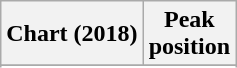<table class="wikitable sortable plainrowheaders" style="text-align:center">
<tr>
<th scope="col">Chart (2018)</th>
<th scope="col">Peak<br> position</th>
</tr>
<tr>
</tr>
<tr>
</tr>
<tr>
</tr>
<tr>
</tr>
</table>
